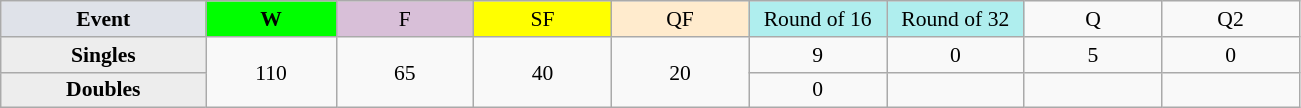<table class=wikitable style=font-size:90%;text-align:center>
<tr>
<td style="width:130px; background:#dfe2e9;"><strong>Event</strong></td>
<td style="width:80px; background:lime;"><strong>W</strong></td>
<td style="width:85px; background:thistle;">F</td>
<td style="width:85px; background:#ff0;">SF</td>
<td style="width:85px; background:#ffebcd;">QF</td>
<td style="width:85px; background:#afeeee;">Round of 16</td>
<td style="width:85px; background:#afeeee;">Round of 32</td>
<td width=85>Q</td>
<td width=85>Q2</td>
</tr>
<tr>
<th style="background:#ededed;">Singles</th>
<td rowspan=2>110</td>
<td rowspan=2>65</td>
<td rowspan=2>40</td>
<td rowspan=2>20</td>
<td>9</td>
<td>0</td>
<td>5</td>
<td>0</td>
</tr>
<tr>
<th style="background:#ededed;">Doubles</th>
<td>0</td>
<td></td>
<td></td>
<td></td>
</tr>
</table>
